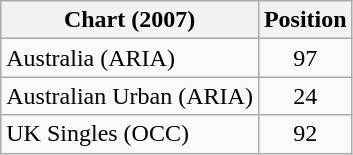<table class="wikitable sortable">
<tr>
<th scope="col">Chart (2007)</th>
<th scope="col">Position</th>
</tr>
<tr>
<td>Australia (ARIA)</td>
<td style="text-align:center;">97</td>
</tr>
<tr>
<td>Australian Urban (ARIA)</td>
<td style="text-align:center;">24</td>
</tr>
<tr>
<td>UK Singles (OCC)</td>
<td style="text-align:center;">92</td>
</tr>
</table>
